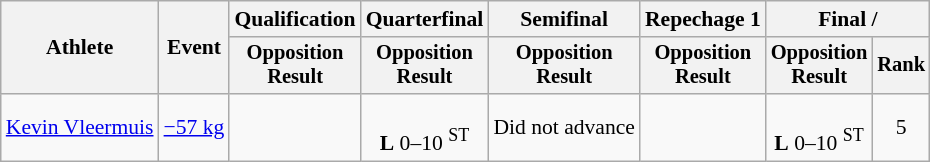<table class="wikitable" style="font-size:90%">
<tr>
<th rowspan=2>Athlete</th>
<th rowspan=2>Event</th>
<th>Qualification</th>
<th>Quarterfinal</th>
<th>Semifinal</th>
<th>Repechage 1</th>
<th colspan=2>Final / </th>
</tr>
<tr style="font-size: 95%">
<th>Opposition<br>Result</th>
<th>Opposition<br>Result</th>
<th>Opposition<br>Result</th>
<th>Opposition<br>Result</th>
<th>Opposition<br>Result</th>
<th>Rank</th>
</tr>
<tr align=center>
<td align=left><a href='#'>Kevin Vleermuis</a></td>
<td align=left><a href='#'>−57 kg</a></td>
<td></td>
<td><br><strong>L</strong> 0–10 <sup>ST</sup></td>
<td>Did not advance</td>
<td></td>
<td><br><strong>L</strong> 0–10 <sup>ST</sup></td>
<td>5</td>
</tr>
</table>
